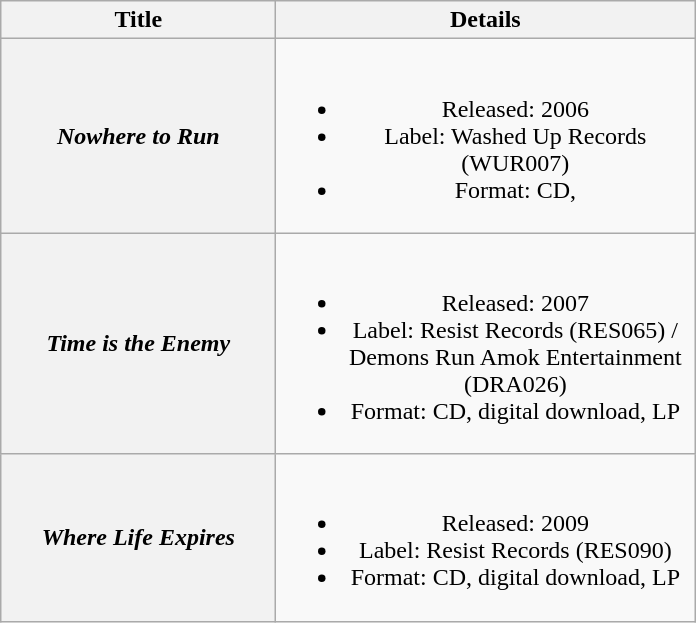<table class="wikitable plainrowheaders" style="text-align:center;" border="1">
<tr>
<th scope="col" style="width:11em;">Title</th>
<th scope="col" style="width:17em;">Details</th>
</tr>
<tr>
<th scope="row"><em>Nowhere to Run</em></th>
<td><br><ul><li>Released: 2006</li><li>Label: Washed Up Records (WUR007)</li><li>Format: CD,</li></ul></td>
</tr>
<tr>
<th scope="row"><em>Time is the Enemy</em></th>
<td><br><ul><li>Released: 2007</li><li>Label: Resist Records	(RES065) / Demons Run Amok Entertainment (DRA026)</li><li>Format: CD, digital download, LP</li></ul></td>
</tr>
<tr>
<th scope="row"><em>Where Life Expires</em></th>
<td><br><ul><li>Released: 2009</li><li>Label: Resist Records	(RES090)</li><li>Format: CD, digital download, LP</li></ul></td>
</tr>
</table>
